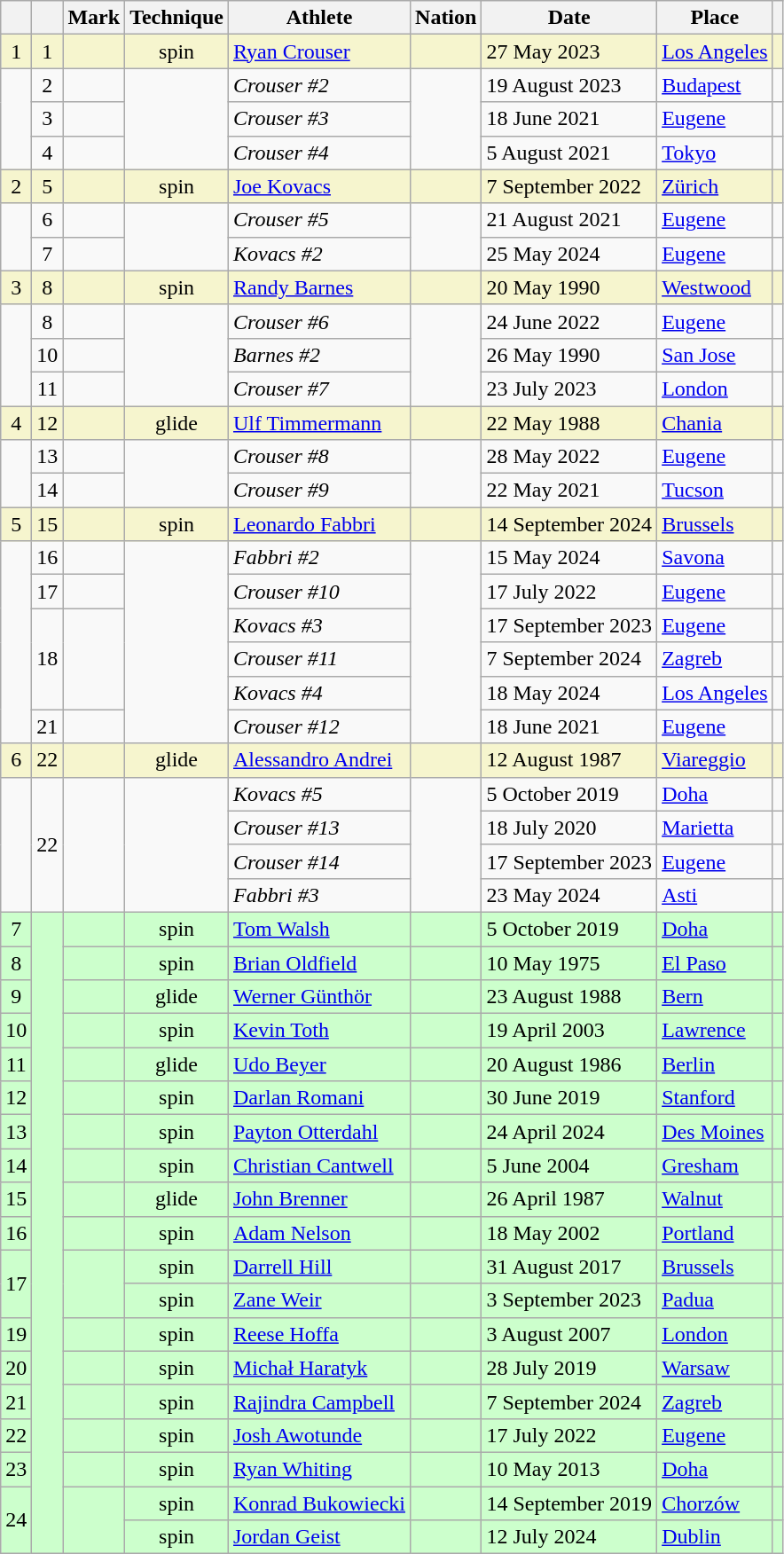<table class="wikitable sortable">
<tr>
<th></th>
<th></th>
<th>Mark</th>
<th>Technique</th>
<th>Athlete</th>
<th>Nation</th>
<th>Date</th>
<th>Place</th>
<th class="unsortable"></th>
</tr>
<tr bgcolor="#f6F5CE">
<td align=center>1</td>
<td align=center>1</td>
<td></td>
<td align="center">spin</td>
<td><a href='#'>Ryan Crouser</a></td>
<td></td>
<td>27 May 2023</td>
<td><a href='#'>Los Angeles</a></td>
<td></td>
</tr>
<tr>
<td rowspan="3"></td>
<td align=center>2</td>
<td></td>
<td rowspan="3"></td>
<td><em>Crouser #2</em></td>
<td rowspan="3"></td>
<td>19 August 2023</td>
<td><a href='#'>Budapest</a></td>
<td></td>
</tr>
<tr>
<td align="center">3</td>
<td></td>
<td><em>Crouser #3</em></td>
<td>18 June 2021</td>
<td><a href='#'>Eugene</a></td>
<td></td>
</tr>
<tr>
<td align="center">4</td>
<td></td>
<td><em>Crouser #4</em></td>
<td>5 August 2021</td>
<td><a href='#'>Tokyo</a></td>
<td></td>
</tr>
<tr bgcolor="#f6F5CE">
<td align="center">2</td>
<td align="center">5</td>
<td></td>
<td align="center">spin</td>
<td><a href='#'>Joe Kovacs</a></td>
<td></td>
<td>7 September 2022</td>
<td><a href='#'>Zürich</a></td>
<td></td>
</tr>
<tr>
<td rowspan=2></td>
<td align="center">6</td>
<td></td>
<td rowspan=2></td>
<td><em>Crouser #5</em></td>
<td rowspan=2></td>
<td>21 August 2021</td>
<td><a href='#'>Eugene</a></td>
<td></td>
</tr>
<tr>
<td align="center">7</td>
<td></td>
<td><em>Kovacs #2</em></td>
<td>25 May 2024</td>
<td><a href='#'>Eugene</a></td>
<td></td>
</tr>
<tr bgcolor="#f6F5CE">
<td align="center">3</td>
<td align="center">8</td>
<td></td>
<td align="center">spin</td>
<td><a href='#'>Randy Barnes</a></td>
<td></td>
<td>20 May 1990</td>
<td><a href='#'>Westwood</a></td>
<td></td>
</tr>
<tr>
<td rowspan="3"></td>
<td align="center">8</td>
<td></td>
<td rowspan="3"></td>
<td><em>Crouser #6</em></td>
<td rowspan="3"></td>
<td>24 June 2022</td>
<td><a href='#'>Eugene</a></td>
<td></td>
</tr>
<tr>
<td align="center">10</td>
<td></td>
<td><em>Barnes #2</em></td>
<td>26 May 1990</td>
<td><a href='#'>San Jose</a></td>
<td></td>
</tr>
<tr>
<td align="center">11</td>
<td></td>
<td><em>Crouser #7</em></td>
<td>23 July 2023</td>
<td><a href='#'>London</a></td>
<td></td>
</tr>
<tr bgcolor="#f6F5CE">
<td align="center">4</td>
<td align="center">12</td>
<td></td>
<td align="center">glide</td>
<td><a href='#'>Ulf Timmermann</a></td>
<td></td>
<td>22 May 1988</td>
<td><a href='#'>Chania</a></td>
<td></td>
</tr>
<tr>
<td rowspan="2"></td>
<td align="center">13</td>
<td></td>
<td rowspan="2"></td>
<td><em>Crouser #8</em></td>
<td rowspan="2"></td>
<td>28 May 2022</td>
<td><a href='#'>Eugene</a></td>
<td></td>
</tr>
<tr>
<td align="center">14</td>
<td></td>
<td><em>Crouser #9</em></td>
<td>22 May 2021</td>
<td><a href='#'>Tucson</a></td>
<td></td>
</tr>
<tr bgcolor="#f6F5CE">
<td align="center">5</td>
<td align="center">15</td>
<td></td>
<td align="center">spin</td>
<td><a href='#'>Leonardo Fabbri</a></td>
<td></td>
<td>14 September 2024</td>
<td><a href='#'>Brussels</a></td>
<td></td>
</tr>
<tr>
<td rowspan=6></td>
<td align="center">16</td>
<td></td>
<td rowspan=6></td>
<td><em>Fabbri #2</em></td>
<td rowspan=6></td>
<td>15 May 2024</td>
<td><a href='#'>Savona</a></td>
<td></td>
</tr>
<tr>
<td align="center">17</td>
<td></td>
<td><em>Crouser #10</em></td>
<td>17 July 2022</td>
<td><a href='#'>Eugene</a></td>
<td></td>
</tr>
<tr>
<td rowspan="3" align="center">18</td>
<td rowspan="3"></td>
<td><em>Kovacs #3</em></td>
<td>17 September 2023</td>
<td><a href='#'>Eugene</a></td>
<td></td>
</tr>
<tr>
<td><em>Crouser #11</em></td>
<td>7 September 2024</td>
<td><a href='#'>Zagreb</a></td>
<td></td>
</tr>
<tr>
<td><em>Kovacs #4</em></td>
<td>18 May 2024</td>
<td><a href='#'>Los Angeles</a></td>
<td></td>
</tr>
<tr>
<td align="center">21</td>
<td></td>
<td><em>Crouser #12</em></td>
<td>18 June 2021</td>
<td><a href='#'>Eugene</a></td>
<td></td>
</tr>
<tr bgcolor="#f6F5CE">
<td align="center">6</td>
<td align="center">22</td>
<td></td>
<td align="center">glide</td>
<td><a href='#'>Alessandro Andrei</a></td>
<td></td>
<td>12 August 1987</td>
<td><a href='#'>Viareggio</a></td>
<td></td>
</tr>
<tr>
<td rowspan="4"></td>
<td rowspan="4" align="center">22</td>
<td rowspan="4"></td>
<td rowspan="4" align="center"></td>
<td><em>Kovacs #5</em></td>
<td rowspan="4"></td>
<td>5 October 2019</td>
<td><a href='#'>Doha</a></td>
<td></td>
</tr>
<tr>
<td><em>Crouser #13</em></td>
<td>18 July 2020</td>
<td><a href='#'>Marietta</a></td>
<td></td>
</tr>
<tr>
<td><em>Crouser #14</em></td>
<td>17 September 2023</td>
<td><a href='#'>Eugene</a></td>
<td></td>
</tr>
<tr>
<td><em>Fabbri #3</em></td>
<td>23 May 2024</td>
<td><a href='#'>Asti</a></td>
<td></td>
</tr>
<tr bgcolor="#CCFFCC">
<td align="center">7</td>
<td rowspan="19" align="center"></td>
<td></td>
<td align="center">spin</td>
<td><a href='#'>Tom Walsh</a></td>
<td></td>
<td>5 October 2019</td>
<td><a href='#'>Doha</a></td>
<td></td>
</tr>
<tr bgcolor=#CCFFCC>
<td align="center">8</td>
<td> </td>
<td align="center">spin</td>
<td><a href='#'>Brian Oldfield</a></td>
<td></td>
<td>10 May 1975</td>
<td><a href='#'>El Paso</a></td>
<td></td>
</tr>
<tr bgcolor=#CCFFCC>
<td align="center">9</td>
<td></td>
<td align="center">glide</td>
<td><a href='#'>Werner Günthör</a></td>
<td></td>
<td>23 August 1988</td>
<td><a href='#'>Bern</a></td>
<td></td>
</tr>
<tr bgcolor=#CCFFCC>
<td align=center>10</td>
<td></td>
<td align=center>spin</td>
<td><a href='#'>Kevin Toth</a></td>
<td></td>
<td>19 April 2003</td>
<td><a href='#'>Lawrence</a></td>
<td></td>
</tr>
<tr bgcolor=#CCFFCC>
<td align=center>11</td>
<td></td>
<td align=center>glide</td>
<td><a href='#'>Udo Beyer</a></td>
<td></td>
<td>20 August 1986</td>
<td><a href='#'>Berlin</a></td>
<td></td>
</tr>
<tr bgcolor=#CCFFCC>
<td align=center>12</td>
<td></td>
<td align=center>spin</td>
<td><a href='#'>Darlan Romani</a></td>
<td></td>
<td>30 June 2019</td>
<td><a href='#'>Stanford</a></td>
<td></td>
</tr>
<tr bgcolor=#CCFFCC>
<td align=center>13</td>
<td></td>
<td align=center>spin</td>
<td><a href='#'>Payton Otterdahl</a></td>
<td></td>
<td>24 April 2024</td>
<td><a href='#'>Des Moines</a></td>
<td></td>
</tr>
<tr bgcolor="#CCFFCC">
<td align="center">14</td>
<td></td>
<td align="center">spin</td>
<td><a href='#'>Christian Cantwell</a></td>
<td></td>
<td>5 June 2004</td>
<td><a href='#'>Gresham</a></td>
<td></td>
</tr>
<tr bgcolor="#CCFFCC">
<td align="center">15</td>
<td></td>
<td align="center">glide</td>
<td><a href='#'>John Brenner</a></td>
<td></td>
<td>26 April 1987</td>
<td><a href='#'>Walnut</a></td>
<td></td>
</tr>
<tr bgcolor="#CCFFCC">
<td align="center">16</td>
<td></td>
<td align="center">spin</td>
<td><a href='#'>Adam Nelson</a></td>
<td></td>
<td>18 May 2002</td>
<td><a href='#'>Portland</a></td>
<td></td>
</tr>
<tr bgcolor="#CCFFCC">
<td rowspan="2" align="center">17</td>
<td rowspan="2"></td>
<td align="center">spin</td>
<td><a href='#'>Darrell Hill</a></td>
<td></td>
<td>31 August 2017</td>
<td><a href='#'>Brussels</a></td>
<td></td>
</tr>
<tr bgcolor="#CCFFCC">
<td align="center">spin</td>
<td><a href='#'>Zane Weir</a></td>
<td></td>
<td>3 September 2023</td>
<td><a href='#'>Padua</a></td>
<td></td>
</tr>
<tr bgcolor="#CCFFCC">
<td align="center">19</td>
<td></td>
<td align="center">spin</td>
<td><a href='#'>Reese Hoffa</a></td>
<td></td>
<td>3 August 2007</td>
<td><a href='#'>London</a></td>
<td></td>
</tr>
<tr bgcolor="#CCFFCC">
<td align="center">20</td>
<td></td>
<td align="center">spin</td>
<td><a href='#'>Michał Haratyk</a></td>
<td></td>
<td>28 July 2019</td>
<td><a href='#'>Warsaw</a></td>
<td></td>
</tr>
<tr bgcolor="#CCFFCC">
<td align="center">21</td>
<td></td>
<td align="center">spin</td>
<td><a href='#'>Rajindra Campbell</a></td>
<td></td>
<td>7 September 2024</td>
<td><a href='#'>Zagreb</a></td>
<td></td>
</tr>
<tr bgcolor="#CCFFCC">
<td align="center">22</td>
<td></td>
<td align="center">spin</td>
<td><a href='#'>Josh Awotunde</a></td>
<td></td>
<td>17 July 2022</td>
<td><a href='#'>Eugene</a></td>
<td></td>
</tr>
<tr bgcolor="#CCFFCC">
<td align="center">23</td>
<td></td>
<td align="center">spin</td>
<td><a href='#'>Ryan Whiting</a></td>
<td></td>
<td>10 May 2013</td>
<td><a href='#'>Doha</a></td>
<td></td>
</tr>
<tr bgcolor="#CCFFCC">
<td rowspan="2" align="center">24</td>
<td rowspan="2"></td>
<td align="center">spin</td>
<td><a href='#'>Konrad Bukowiecki</a></td>
<td></td>
<td>14 September 2019</td>
<td><a href='#'>Chorzów</a></td>
<td></td>
</tr>
<tr bgcolor="#CCFFCC">
<td align="center">spin</td>
<td><a href='#'>Jordan Geist</a></td>
<td></td>
<td>12 July 2024</td>
<td><a href='#'>Dublin</a></td>
<td></td>
</tr>
</table>
